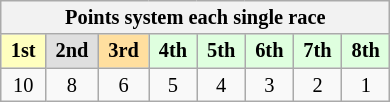<table class="wikitable" style="font-size: 85%; text-align: center">
<tr>
<th colspan=19>Points system each single race</th>
</tr>
<tr>
<td style="background:#ffffbf;"> <strong>1st</strong> </td>
<td style="background:#dfdfdf;"> <strong>2nd</strong> </td>
<td style="background:#ffdf9f;"> <strong>3rd</strong> </td>
<td style="background:#dfffdf;"> <strong>4th</strong> </td>
<td style="background:#dfffdf;"> <strong>5th</strong> </td>
<td style="background:#dfffdf;"> <strong>6th</strong> </td>
<td style="background:#dfffdf;"> <strong>7th</strong> </td>
<td style="background:#dfffdf;"> <strong>8th</strong> </td>
</tr>
<tr>
<td>10</td>
<td>8</td>
<td>6</td>
<td>5</td>
<td>4</td>
<td>3</td>
<td>2</td>
<td>1</td>
</tr>
</table>
